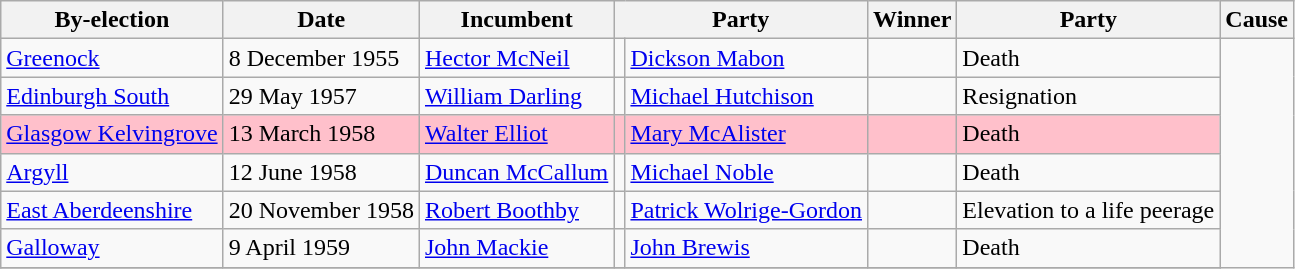<table class="wikitable">
<tr>
<th>By-election</th>
<th>Date</th>
<th>Incumbent</th>
<th colspan=2>Party</th>
<th>Winner</th>
<th colspan=2>Party</th>
<th>Cause</th>
</tr>
<tr>
<td><a href='#'>Greenock</a></td>
<td>8 December 1955</td>
<td><a href='#'>Hector McNeil</a></td>
<td></td>
<td><a href='#'>Dickson Mabon</a></td>
<td></td>
<td>Death</td>
</tr>
<tr>
<td><a href='#'>Edinburgh South</a></td>
<td>29 May 1957</td>
<td><a href='#'>William Darling</a></td>
<td></td>
<td><a href='#'>Michael Hutchison</a></td>
<td></td>
<td>Resignation</td>
</tr>
<tr bgcolor=pink>
<td><a href='#'>Glasgow Kelvingrove</a></td>
<td>13 March 1958</td>
<td><a href='#'>Walter Elliot</a></td>
<td></td>
<td><a href='#'>Mary McAlister</a></td>
<td></td>
<td>Death</td>
</tr>
<tr>
<td><a href='#'>Argyll</a></td>
<td>12 June 1958</td>
<td><a href='#'>Duncan McCallum</a></td>
<td></td>
<td><a href='#'>Michael Noble</a></td>
<td></td>
<td>Death</td>
</tr>
<tr>
<td><a href='#'>East Aberdeenshire</a></td>
<td>20 November 1958</td>
<td><a href='#'>Robert Boothby</a></td>
<td></td>
<td><a href='#'>Patrick Wolrige-Gordon</a></td>
<td></td>
<td>Elevation to a life peerage</td>
</tr>
<tr>
<td><a href='#'>Galloway</a></td>
<td>9 April 1959</td>
<td><a href='#'>John Mackie</a></td>
<td></td>
<td><a href='#'>John Brewis</a></td>
<td></td>
<td>Death</td>
</tr>
<tr>
</tr>
</table>
